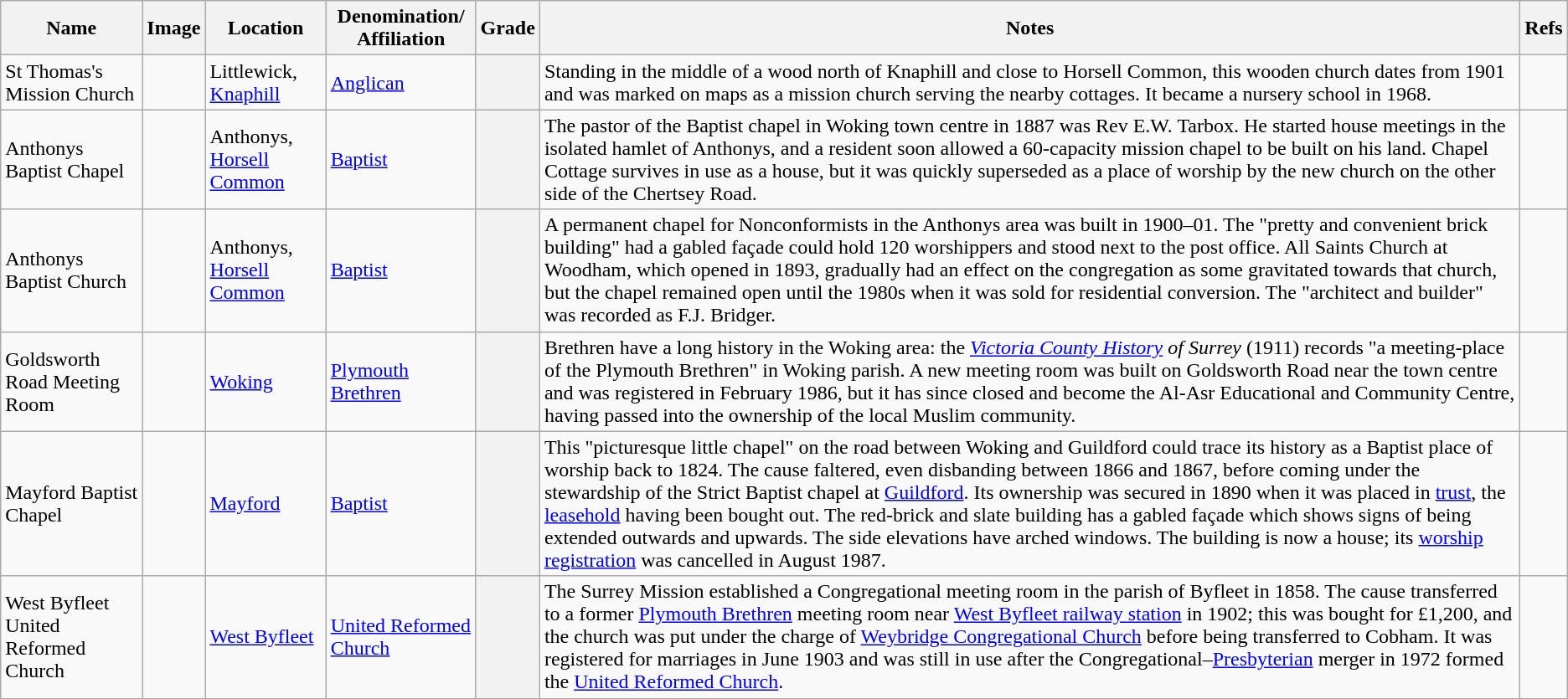<table class="wikitable sortable">
<tr>
<th align="center">Name</th>
<th align="center" class="unsortable">Image</th>
<th align="center">Location</th>
<th align="center">Denomination/<br>Affiliation</th>
<th align="center">Grade</th>
<th align="center" class="unsortable">Notes</th>
<th align="center" class="unsortable">Refs</th>
</tr>
<tr>
<td>St Thomas's Mission Church</td>
<td></td>
<td>Littlewick, <a href='#'>Knaphill</a><br></td>
<td><a href='#'>Anglican</a></td>
<th align="center"></th>
<td>Standing in the middle of a wood north of Knaphill and close to Horsell Common, this wooden church dates from 1901 and was marked on maps as a mission church serving the nearby cottages.  It became a nursery school in 1968.</td>
<td></td>
</tr>
<tr>
<td>Anthonys Baptist Chapel</td>
<td></td>
<td>Anthonys, <a href='#'>Horsell Common</a><br></td>
<td><a href='#'>Baptist</a></td>
<th align="center"></th>
<td>The pastor of the Baptist chapel in Woking town centre in 1887 was Rev E.W. Tarbox.  He started house meetings in the isolated hamlet of Anthonys, and a resident soon allowed a 60-capacity mission chapel to be built on his land.  Chapel Cottage survives in use as a house, but it was quickly superseded as a place of worship by the new church on the other side of the Chertsey Road.</td>
<td></td>
</tr>
<tr>
<td>Anthonys Baptist Church</td>
<td></td>
<td>Anthonys, <a href='#'>Horsell Common</a><br></td>
<td><a href='#'>Baptist</a></td>
<th align="center"></th>
<td>A permanent chapel for Nonconformists in the Anthonys area was built in 1900–01.  The "pretty and convenient brick building" had a gabled façade could hold 120 worshippers and stood next to the post office.  All Saints Church at Woodham, which opened in 1893, gradually had an effect on the congregation as some gravitated towards that church, but the chapel remained open until the 1980s when it was sold for residential conversion.  The "architect and builder" was recorded as F.J. Bridger.</td>
<td><br></td>
</tr>
<tr>
<td>Goldsworth Road Meeting Room</td>
<td></td>
<td><a href='#'>Woking</a><br></td>
<td><a href='#'>Plymouth Brethren</a></td>
<th align="center"></th>
<td>Brethren have a long history in the Woking area: the <em><a href='#'>Victoria County History</a> of Surrey</em> (1911) records "a meeting-place of the Plymouth Brethren" in Woking parish.  A new meeting room was built on Goldsworth Road near the town centre and was registered in February 1986, but it has since closed and become the Al-Asr Educational and Community Centre, having passed into the ownership of the local Muslim community.</td>
<td><br></td>
</tr>
<tr>
<td>Mayford Baptist Chapel</td>
<td></td>
<td><a href='#'>Mayford</a><br></td>
<td><a href='#'>Baptist</a></td>
<th align="center"></th>
<td>This "picturesque little chapel" on the road between Woking and Guildford could trace its history as a Baptist place of worship back to 1824.  The cause faltered, even disbanding between 1866 and 1867, before coming under the stewardship of the Strict Baptist chapel at <a href='#'>Guildford</a>.  Its ownership was secured in 1890 when it was placed in <a href='#'>trust</a>, the <a href='#'>leasehold</a> having been bought out.  The red-brick and slate building has a gabled façade which shows signs of being extended outwards and upwards.  The side elevations have arched windows.  The building is now a house; its <a href='#'>worship registration</a> was cancelled in August 1987.</td>
<td><br></td>
</tr>
<tr>
<td>West Byfleet United Reformed Church</td>
<td></td>
<td><a href='#'>West Byfleet</a><br></td>
<td><a href='#'>United Reformed Church</a></td>
<th align="center"></th>
<td>The Surrey Mission established a Congregational meeting room in the parish of Byfleet in 1858.  The cause transferred to a former <a href='#'>Plymouth Brethren</a> meeting room near <a href='#'>West Byfleet railway station</a> in 1902; this was bought for £1,200, and the church was put under the charge of <a href='#'>Weybridge Congregational Church</a> before being transferred to Cobham.  It was registered for marriages in June 1903 and was still in use after the Congregational–<a href='#'>Presbyterian</a> merger in 1972 formed the <a href='#'>United Reformed Church</a>.</td>
<td><br></td>
</tr>
<tr>
</tr>
</table>
